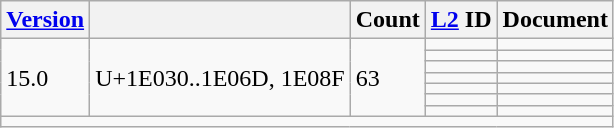<table class="wikitable collapsible sticky-header">
<tr>
<th><a href='#'>Version</a></th>
<th></th>
<th>Count</th>
<th><a href='#'>L2</a> ID</th>
<th>Document</th>
</tr>
<tr>
<td rowspan="7">15.0</td>
<td rowspan="7">U+1E030..1E06D, 1E08F</td>
<td rowspan="7">63</td>
<td></td>
<td></td>
</tr>
<tr>
<td></td>
<td></td>
</tr>
<tr>
<td></td>
<td></td>
</tr>
<tr>
<td></td>
<td></td>
</tr>
<tr>
<td></td>
<td></td>
</tr>
<tr>
<td></td>
<td></td>
</tr>
<tr>
<td></td>
<td></td>
</tr>
<tr class="sortbottom">
<td colspan="5"></td>
</tr>
</table>
